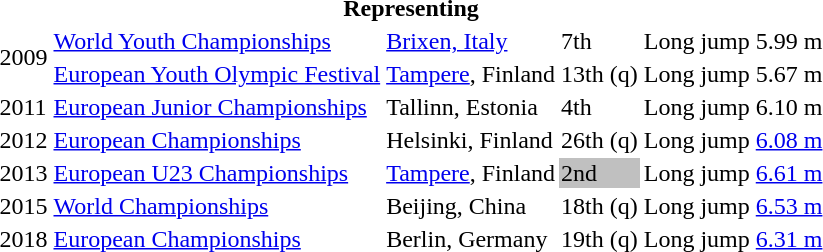<table>
<tr>
<th colspan="6">Representing </th>
</tr>
<tr>
<td rowspan=2>2009</td>
<td><a href='#'>World Youth Championships</a></td>
<td><a href='#'>Brixen, Italy</a></td>
<td>7th</td>
<td>Long jump</td>
<td>5.99 m</td>
</tr>
<tr>
<td><a href='#'>European Youth Olympic Festival</a></td>
<td><a href='#'>Tampere</a>, Finland</td>
<td>13th (q)</td>
<td>Long jump</td>
<td>5.67 m</td>
</tr>
<tr>
<td>2011</td>
<td><a href='#'>European Junior Championships</a></td>
<td>Tallinn, Estonia</td>
<td>4th</td>
<td>Long jump</td>
<td>6.10 m</td>
</tr>
<tr>
<td>2012</td>
<td><a href='#'>European Championships</a></td>
<td>Helsinki, Finland</td>
<td>26th (q)</td>
<td>Long jump</td>
<td><a href='#'>6.08 m</a></td>
</tr>
<tr>
<td>2013</td>
<td><a href='#'>European U23 Championships</a></td>
<td><a href='#'>Tampere</a>, Finland</td>
<td bgcolor=silver>2nd</td>
<td>Long jump</td>
<td><a href='#'>6.61 m</a></td>
</tr>
<tr>
<td>2015</td>
<td><a href='#'>World Championships</a></td>
<td>Beijing, China</td>
<td>18th (q)</td>
<td>Long jump</td>
<td><a href='#'>6.53 m</a></td>
</tr>
<tr>
<td>2018</td>
<td><a href='#'>European Championships</a></td>
<td>Berlin, Germany</td>
<td>19th (q)</td>
<td>Long jump</td>
<td><a href='#'>6.31 m</a></td>
</tr>
</table>
